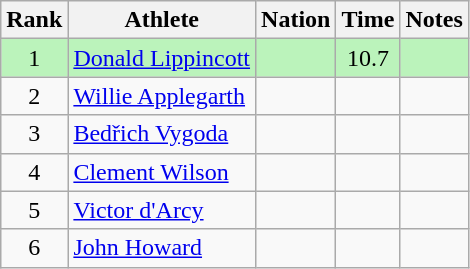<table class="wikitable sortable" style="text-align:center">
<tr>
<th>Rank</th>
<th>Athlete</th>
<th>Nation</th>
<th>Time</th>
<th>Notes</th>
</tr>
<tr style="background:#bbf3bb;">
<td>1</td>
<td align=left><a href='#'>Donald Lippincott</a></td>
<td align=left></td>
<td>10.7</td>
<td></td>
</tr>
<tr>
<td>2</td>
<td align=left><a href='#'>Willie Applegarth</a></td>
<td align=left></td>
<td></td>
<td></td>
</tr>
<tr>
<td>3</td>
<td align=left><a href='#'>Bedřich Vygoda</a></td>
<td align=left></td>
<td></td>
<td></td>
</tr>
<tr>
<td>4</td>
<td align=left><a href='#'>Clement Wilson</a></td>
<td align=left></td>
<td></td>
<td></td>
</tr>
<tr>
<td>5</td>
<td align=left><a href='#'>Victor d'Arcy</a></td>
<td align=left></td>
<td></td>
<td></td>
</tr>
<tr>
<td>6</td>
<td align=left><a href='#'>John Howard</a></td>
<td align=left></td>
<td></td>
<td></td>
</tr>
</table>
